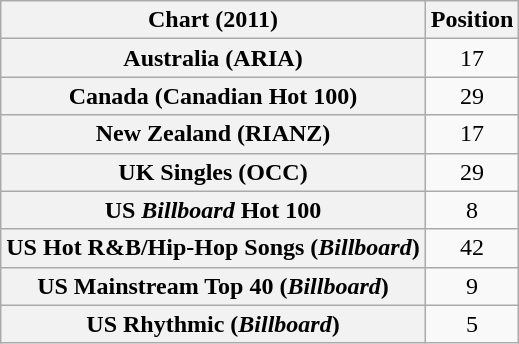<table class="wikitable plainrowheaders sortable" style="text-align:center">
<tr>
<th scope="col">Chart (2011)</th>
<th scope="col">Position</th>
</tr>
<tr>
<th scope="row">Australia (ARIA)</th>
<td style="text-align:center">17</td>
</tr>
<tr>
<th scope="row">Canada (Canadian Hot 100)</th>
<td style="text-align:center;">29</td>
</tr>
<tr>
<th scope="row">New Zealand (RIANZ)</th>
<td style="text-align:center;">17</td>
</tr>
<tr>
<th scope="row">UK Singles (OCC)</th>
<td style="text-align:center;">29</td>
</tr>
<tr>
<th scope="row">US <em>Billboard</em> Hot 100</th>
<td style="text-align:center;">8</td>
</tr>
<tr>
<th scope="row">US Hot R&B/Hip-Hop Songs (<em>Billboard</em>)</th>
<td>42</td>
</tr>
<tr>
<th scope="row">US Mainstream Top 40 (<em>Billboard</em>)</th>
<td>9</td>
</tr>
<tr>
<th scope="row">US Rhythmic (<em>Billboard</em>)</th>
<td>5</td>
</tr>
</table>
